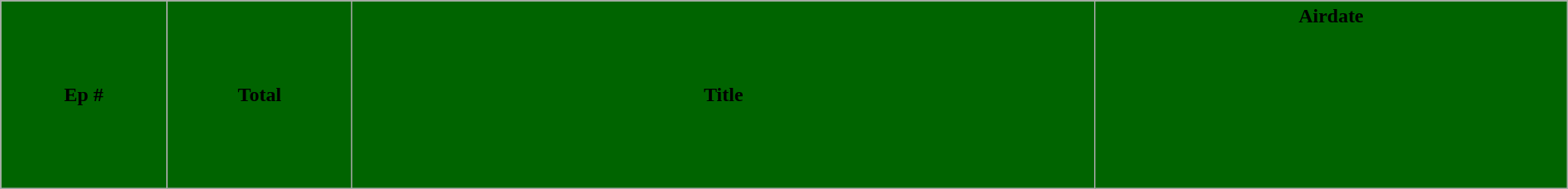<table class="wikitable plainrowheaders" style="width:100%;">
<tr>
<th style="background:darkgreen; width:1%;"><span>Ep #</span></th>
<th style="background:darkgreen; width:1%;"><span>Total</span></th>
<th style="background:darkgreen; width:5%;"><span>Title</span></th>
<th style="background:darkgreen; width:3%;"><span>Airdate</span><br><br><br><br><br><br><br><br></th>
</tr>
</table>
